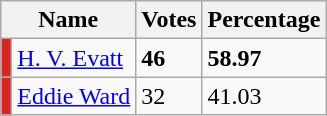<table class="wikitable">
<tr>
<th colspan="2">Name</th>
<th>Votes</th>
<th>Percentage</th>
</tr>
<tr>
<td style="background:#DC241F"></td>
<td><a href='#'>H. V. Evatt</a></td>
<td><strong>46</strong></td>
<td><strong>58.97</strong></td>
</tr>
<tr>
<td style="background:#DC241F"></td>
<td><a href='#'>Eddie Ward</a></td>
<td>32</td>
<td>41.03</td>
</tr>
</table>
